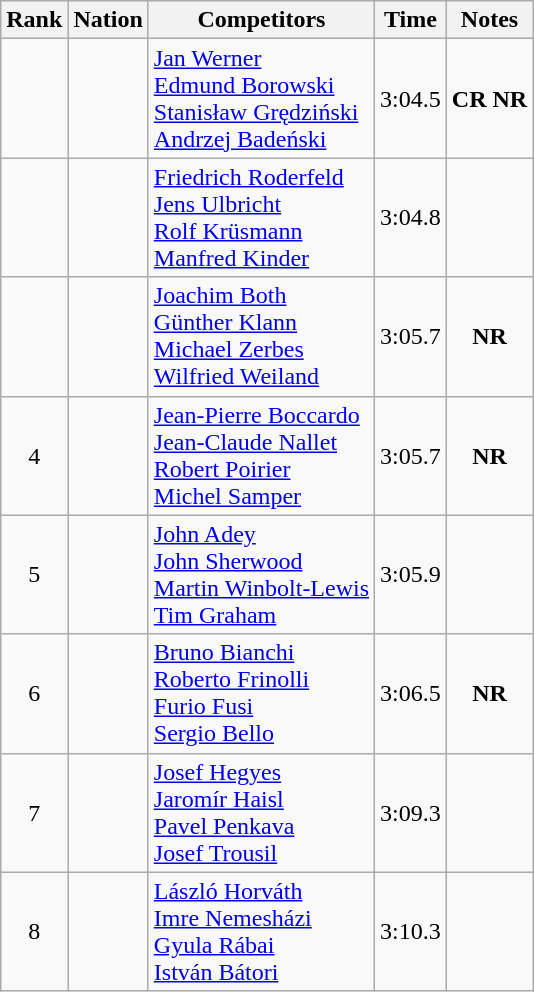<table class="wikitable sortable" style="text-align:center">
<tr>
<th>Rank</th>
<th>Nation</th>
<th>Competitors</th>
<th>Time</th>
<th>Notes</th>
</tr>
<tr>
<td></td>
<td align=left></td>
<td align=left><a href='#'>Jan Werner</a><br><a href='#'>Edmund Borowski</a><br><a href='#'>Stanisław Grędziński</a><br><a href='#'>Andrzej Badeński</a></td>
<td>3:04.5</td>
<td><strong>CR NR</strong></td>
</tr>
<tr>
<td></td>
<td align=left></td>
<td align=left><a href='#'>Friedrich Roderfeld</a><br><a href='#'>Jens Ulbricht</a><br><a href='#'>Rolf Krüsmann</a><br><a href='#'>Manfred Kinder</a></td>
<td>3:04.8</td>
<td></td>
</tr>
<tr>
<td></td>
<td align=left></td>
<td align=left><a href='#'>Joachim Both</a><br><a href='#'>Günther Klann</a><br><a href='#'>Michael Zerbes</a><br><a href='#'>Wilfried Weiland</a></td>
<td>3:05.7</td>
<td><strong>NR</strong></td>
</tr>
<tr>
<td>4</td>
<td align=left></td>
<td align=left><a href='#'>Jean-Pierre Boccardo</a><br><a href='#'>Jean-Claude Nallet</a><br><a href='#'>Robert Poirier</a><br><a href='#'>Michel Samper</a></td>
<td>3:05.7</td>
<td><strong>NR</strong></td>
</tr>
<tr>
<td>5</td>
<td align=left></td>
<td align=left><a href='#'>John Adey</a><br><a href='#'>John Sherwood</a><br><a href='#'>Martin Winbolt-Lewis</a><br><a href='#'>Tim Graham</a></td>
<td>3:05.9</td>
<td></td>
</tr>
<tr>
<td>6</td>
<td align=left></td>
<td align=left><a href='#'>Bruno Bianchi</a><br><a href='#'>Roberto Frinolli</a><br><a href='#'>Furio Fusi</a><br><a href='#'>Sergio Bello</a></td>
<td>3:06.5</td>
<td><strong>NR</strong></td>
</tr>
<tr>
<td>7</td>
<td align=left></td>
<td align=left><a href='#'>Josef Hegyes</a><br><a href='#'>Jaromír Haisl</a><br><a href='#'>Pavel Penkava</a><br><a href='#'>Josef Trousil</a></td>
<td>3:09.3</td>
<td></td>
</tr>
<tr>
<td>8</td>
<td align=left></td>
<td align=left><a href='#'>László Horváth</a><br><a href='#'>Imre Nemesházi</a><br><a href='#'>Gyula Rábai</a><br><a href='#'>István Bátori</a></td>
<td>3:10.3</td>
<td></td>
</tr>
</table>
